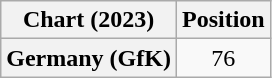<table class="wikitable plainrowheaders" style="text-align:center">
<tr>
<th>Chart (2023)</th>
<th>Position</th>
</tr>
<tr>
<th scope="row">Germany (GfK)</th>
<td>76</td>
</tr>
</table>
